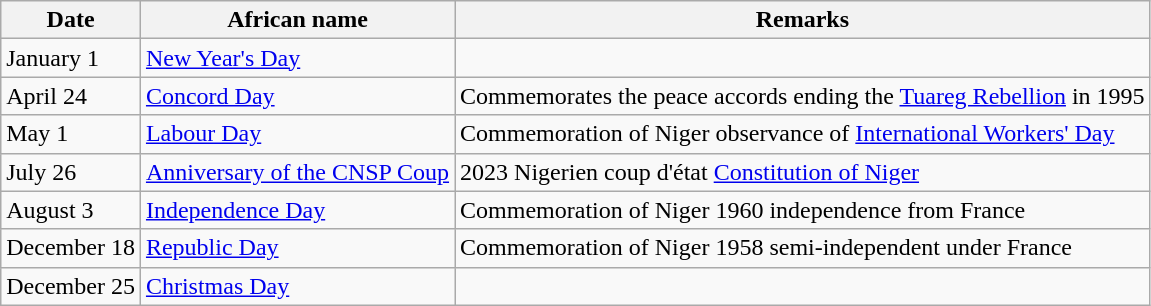<table class="wikitable sortable">
<tr>
<th>Date</th>
<th>African name</th>
<th>Remarks</th>
</tr>
<tr>
<td>January 1</td>
<td><a href='#'>New Year's Day</a></td>
<td></td>
</tr>
<tr>
<td>April 24</td>
<td><a href='#'>Concord Day</a></td>
<td>Commemorates the peace accords ending the <a href='#'>Tuareg Rebellion</a> in 1995</td>
</tr>
<tr>
<td>May 1</td>
<td><a href='#'>Labour Day</a></td>
<td>Commemoration of Niger observance of <a href='#'>International Workers' Day</a></td>
</tr>
<tr>
<td>July 26</td>
<td><a href='#'>Anniversary of the CNSP Coup</a></td>
<td>2023 Nigerien coup d'état <a href='#'>Constitution of Niger</a></td>
</tr>
<tr>
<td>August 3</td>
<td><a href='#'>Independence Day</a></td>
<td>Commemoration of Niger 1960 independence from France</td>
</tr>
<tr>
<td>December 18</td>
<td><a href='#'>Republic Day</a></td>
<td>Commemoration of Niger 1958 semi-independent under France</td>
</tr>
<tr>
<td>December 25</td>
<td><a href='#'>Christmas Day</a></td>
</tr>
</table>
